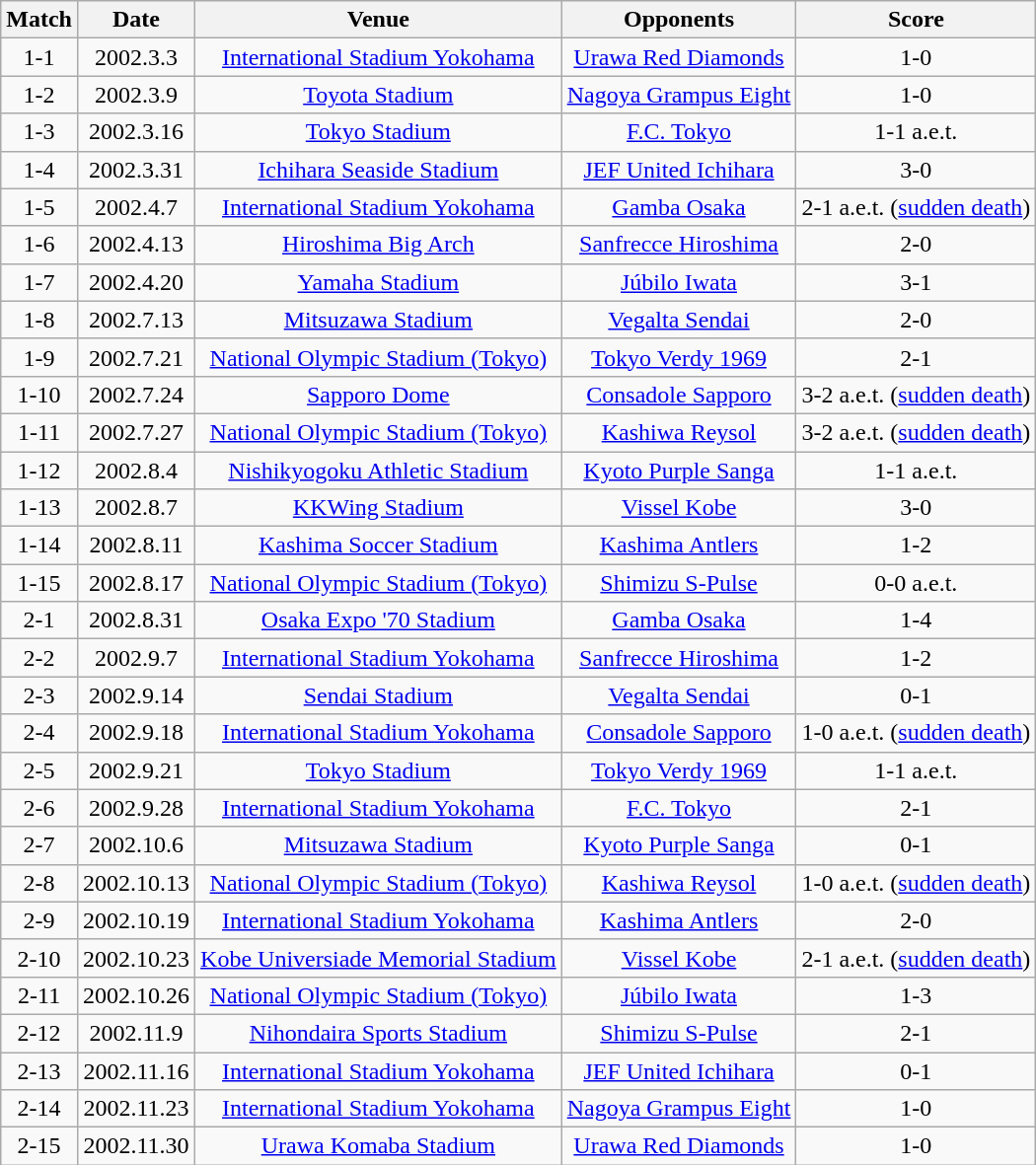<table class="wikitable" style="text-align:center;">
<tr>
<th>Match</th>
<th>Date</th>
<th>Venue</th>
<th>Opponents</th>
<th>Score</th>
</tr>
<tr>
<td>1-1</td>
<td>2002.3.3</td>
<td><a href='#'>International Stadium Yokohama</a></td>
<td><a href='#'>Urawa Red Diamonds</a></td>
<td>1-0</td>
</tr>
<tr>
<td>1-2</td>
<td>2002.3.9</td>
<td><a href='#'>Toyota Stadium</a></td>
<td><a href='#'>Nagoya Grampus Eight</a></td>
<td>1-0</td>
</tr>
<tr>
<td>1-3</td>
<td>2002.3.16</td>
<td><a href='#'>Tokyo Stadium</a></td>
<td><a href='#'>F.C. Tokyo</a></td>
<td>1-1 a.e.t.</td>
</tr>
<tr>
<td>1-4</td>
<td>2002.3.31</td>
<td><a href='#'>Ichihara Seaside Stadium</a></td>
<td><a href='#'>JEF United Ichihara</a></td>
<td>3-0</td>
</tr>
<tr>
<td>1-5</td>
<td>2002.4.7</td>
<td><a href='#'>International Stadium Yokohama</a></td>
<td><a href='#'>Gamba Osaka</a></td>
<td>2-1 a.e.t. (<a href='#'>sudden death</a>)</td>
</tr>
<tr>
<td>1-6</td>
<td>2002.4.13</td>
<td><a href='#'>Hiroshima Big Arch</a></td>
<td><a href='#'>Sanfrecce Hiroshima</a></td>
<td>2-0</td>
</tr>
<tr>
<td>1-7</td>
<td>2002.4.20</td>
<td><a href='#'>Yamaha Stadium</a></td>
<td><a href='#'>Júbilo Iwata</a></td>
<td>3-1</td>
</tr>
<tr>
<td>1-8</td>
<td>2002.7.13</td>
<td><a href='#'>Mitsuzawa Stadium</a></td>
<td><a href='#'>Vegalta Sendai</a></td>
<td>2-0</td>
</tr>
<tr>
<td>1-9</td>
<td>2002.7.21</td>
<td><a href='#'>National Olympic Stadium (Tokyo)</a></td>
<td><a href='#'>Tokyo Verdy 1969</a></td>
<td>2-1</td>
</tr>
<tr>
<td>1-10</td>
<td>2002.7.24</td>
<td><a href='#'>Sapporo Dome</a></td>
<td><a href='#'>Consadole Sapporo</a></td>
<td>3-2 a.e.t. (<a href='#'>sudden death</a>)</td>
</tr>
<tr>
<td>1-11</td>
<td>2002.7.27</td>
<td><a href='#'>National Olympic Stadium (Tokyo)</a></td>
<td><a href='#'>Kashiwa Reysol</a></td>
<td>3-2 a.e.t. (<a href='#'>sudden death</a>)</td>
</tr>
<tr>
<td>1-12</td>
<td>2002.8.4</td>
<td><a href='#'>Nishikyogoku Athletic Stadium</a></td>
<td><a href='#'>Kyoto Purple Sanga</a></td>
<td>1-1 a.e.t.</td>
</tr>
<tr>
<td>1-13</td>
<td>2002.8.7</td>
<td><a href='#'>KKWing Stadium</a></td>
<td><a href='#'>Vissel Kobe</a></td>
<td>3-0</td>
</tr>
<tr>
<td>1-14</td>
<td>2002.8.11</td>
<td><a href='#'>Kashima Soccer Stadium</a></td>
<td><a href='#'>Kashima Antlers</a></td>
<td>1-2</td>
</tr>
<tr>
<td>1-15</td>
<td>2002.8.17</td>
<td><a href='#'>National Olympic Stadium (Tokyo)</a></td>
<td><a href='#'>Shimizu S-Pulse</a></td>
<td>0-0 a.e.t.</td>
</tr>
<tr>
<td>2-1</td>
<td>2002.8.31</td>
<td><a href='#'>Osaka Expo '70 Stadium</a></td>
<td><a href='#'>Gamba Osaka</a></td>
<td>1-4</td>
</tr>
<tr>
<td>2-2</td>
<td>2002.9.7</td>
<td><a href='#'>International Stadium Yokohama</a></td>
<td><a href='#'>Sanfrecce Hiroshima</a></td>
<td>1-2</td>
</tr>
<tr>
<td>2-3</td>
<td>2002.9.14</td>
<td><a href='#'>Sendai Stadium</a></td>
<td><a href='#'>Vegalta Sendai</a></td>
<td>0-1</td>
</tr>
<tr>
<td>2-4</td>
<td>2002.9.18</td>
<td><a href='#'>International Stadium Yokohama</a></td>
<td><a href='#'>Consadole Sapporo</a></td>
<td>1-0 a.e.t. (<a href='#'>sudden death</a>)</td>
</tr>
<tr>
<td>2-5</td>
<td>2002.9.21</td>
<td><a href='#'>Tokyo Stadium</a></td>
<td><a href='#'>Tokyo Verdy 1969</a></td>
<td>1-1 a.e.t.</td>
</tr>
<tr>
<td>2-6</td>
<td>2002.9.28</td>
<td><a href='#'>International Stadium Yokohama</a></td>
<td><a href='#'>F.C. Tokyo</a></td>
<td>2-1</td>
</tr>
<tr>
<td>2-7</td>
<td>2002.10.6</td>
<td><a href='#'>Mitsuzawa Stadium</a></td>
<td><a href='#'>Kyoto Purple Sanga</a></td>
<td>0-1</td>
</tr>
<tr>
<td>2-8</td>
<td>2002.10.13</td>
<td><a href='#'>National Olympic Stadium (Tokyo)</a></td>
<td><a href='#'>Kashiwa Reysol</a></td>
<td>1-0 a.e.t. (<a href='#'>sudden death</a>)</td>
</tr>
<tr>
<td>2-9</td>
<td>2002.10.19</td>
<td><a href='#'>International Stadium Yokohama</a></td>
<td><a href='#'>Kashima Antlers</a></td>
<td>2-0</td>
</tr>
<tr>
<td>2-10</td>
<td>2002.10.23</td>
<td><a href='#'>Kobe Universiade Memorial Stadium</a></td>
<td><a href='#'>Vissel Kobe</a></td>
<td>2-1 a.e.t. (<a href='#'>sudden death</a>)</td>
</tr>
<tr>
<td>2-11</td>
<td>2002.10.26</td>
<td><a href='#'>National Olympic Stadium (Tokyo)</a></td>
<td><a href='#'>Júbilo Iwata</a></td>
<td>1-3</td>
</tr>
<tr>
<td>2-12</td>
<td>2002.11.9</td>
<td><a href='#'>Nihondaira Sports Stadium</a></td>
<td><a href='#'>Shimizu S-Pulse</a></td>
<td>2-1</td>
</tr>
<tr>
<td>2-13</td>
<td>2002.11.16</td>
<td><a href='#'>International Stadium Yokohama</a></td>
<td><a href='#'>JEF United Ichihara</a></td>
<td>0-1</td>
</tr>
<tr>
<td>2-14</td>
<td>2002.11.23</td>
<td><a href='#'>International Stadium Yokohama</a></td>
<td><a href='#'>Nagoya Grampus Eight</a></td>
<td>1-0</td>
</tr>
<tr>
<td>2-15</td>
<td>2002.11.30</td>
<td><a href='#'>Urawa Komaba Stadium</a></td>
<td><a href='#'>Urawa Red Diamonds</a></td>
<td>1-0</td>
</tr>
</table>
